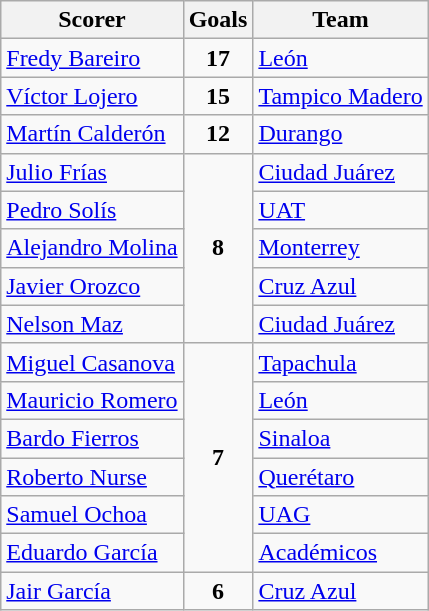<table class="wikitable">
<tr>
<th>Scorer</th>
<th>Goals</th>
<th>Team</th>
</tr>
<tr>
<td> <a href='#'>Fredy Bareiro</a></td>
<td rowspan="1" align=center><strong>17</strong></td>
<td><a href='#'>León</a></td>
</tr>
<tr>
<td> <a href='#'>Víctor Lojero</a></td>
<td rowspan="1" align=center><strong>15</strong></td>
<td><a href='#'>Tampico Madero</a></td>
</tr>
<tr>
<td> <a href='#'>Martín Calderón</a></td>
<td rowspan="1" align=center><strong>12</strong></td>
<td><a href='#'>Durango</a></td>
</tr>
<tr>
<td> <a href='#'>Julio Frías</a></td>
<td rowspan="5" align=center><strong>8</strong></td>
<td><a href='#'>Ciudad Juárez</a></td>
</tr>
<tr>
<td> <a href='#'>Pedro Solís</a></td>
<td><a href='#'>UAT</a></td>
</tr>
<tr>
<td> <a href='#'>Alejandro Molina</a></td>
<td><a href='#'>Monterrey</a></td>
</tr>
<tr>
<td> <a href='#'>Javier Orozco</a></td>
<td><a href='#'>Cruz Azul</a></td>
</tr>
<tr>
<td> <a href='#'>Nelson Maz</a></td>
<td><a href='#'>Ciudad Juárez</a></td>
</tr>
<tr>
<td> <a href='#'>Miguel Casanova</a></td>
<td rowspan="6" align=center><strong>7</strong></td>
<td><a href='#'>Tapachula</a></td>
</tr>
<tr>
<td> <a href='#'>Mauricio Romero</a></td>
<td><a href='#'>León</a></td>
</tr>
<tr>
<td> <a href='#'>Bardo Fierros</a></td>
<td><a href='#'>Sinaloa</a></td>
</tr>
<tr>
<td> <a href='#'>Roberto Nurse</a></td>
<td><a href='#'>Querétaro</a></td>
</tr>
<tr>
<td> <a href='#'>Samuel Ochoa</a></td>
<td><a href='#'>UAG</a></td>
</tr>
<tr>
<td> <a href='#'>Eduardo García</a></td>
<td><a href='#'>Académicos</a></td>
</tr>
<tr>
<td> <a href='#'>Jair García</a></td>
<td rowspan="1" align=center><strong>6</strong></td>
<td><a href='#'>Cruz Azul</a></td>
</tr>
</table>
